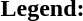<table class="toccolours" style="font-size:100%; white-space:nowrap;">
<tr>
<td><strong>Legend:</strong></td>
<td>      </td>
</tr>
<tr>
<td></td>
</tr>
<tr>
<td></td>
</tr>
<tr>
<td></td>
</tr>
</table>
